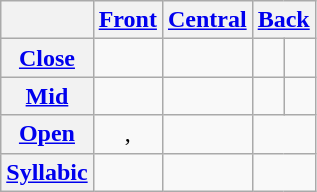<table class="wikitable" style="text-align:center">
<tr>
<th></th>
<th><a href='#'>Front</a></th>
<th><a href='#'>Central</a></th>
<th colspan="2"><a href='#'>Back</a></th>
</tr>
<tr>
<th><a href='#'>Close</a></th>
<td></td>
<td></td>
<td></td>
<td></td>
</tr>
<tr>
<th><a href='#'>Mid</a></th>
<td></td>
<td></td>
<td></td>
<td></td>
</tr>
<tr>
<th><a href='#'>Open</a></th>
<td>, </td>
<td></td>
<td colspan="2"></td>
</tr>
<tr>
<th><a href='#'>Syllabic</a></th>
<td></td>
<td></td>
<td colspan="2"></td>
</tr>
</table>
